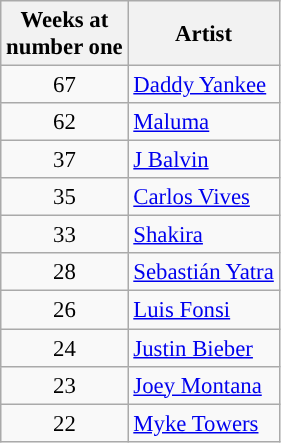<table class="wikitable" style="font-size:95%;">
<tr>
<th>Weeks at <br> number one</th>
<th>Artist</th>
</tr>
<tr>
<td style="text-align:center;">67</td>
<td><a href='#'>Daddy Yankee</a></td>
</tr>
<tr>
<td style="text-align:center;">62</td>
<td><a href='#'>Maluma</a></td>
</tr>
<tr>
<td style="text-align:center;">37</td>
<td><a href='#'>J Balvin</a></td>
</tr>
<tr>
<td style="text-align:center;">35</td>
<td><a href='#'>Carlos Vives</a></td>
</tr>
<tr>
<td style="text-align:center;">33</td>
<td><a href='#'>Shakira</a></td>
</tr>
<tr>
<td style="text-align:center;">28</td>
<td><a href='#'>Sebastián Yatra</a></td>
</tr>
<tr>
<td style="text-align:center;">26</td>
<td><a href='#'>Luis Fonsi</a></td>
</tr>
<tr>
<td style="text-align:center;">24</td>
<td><a href='#'>Justin Bieber</a></td>
</tr>
<tr>
<td style="text-align:center;">23</td>
<td><a href='#'>Joey Montana</a></td>
</tr>
<tr>
<td style="text-align:center;">22</td>
<td><a href='#'>Myke Towers</a></td>
</tr>
</table>
